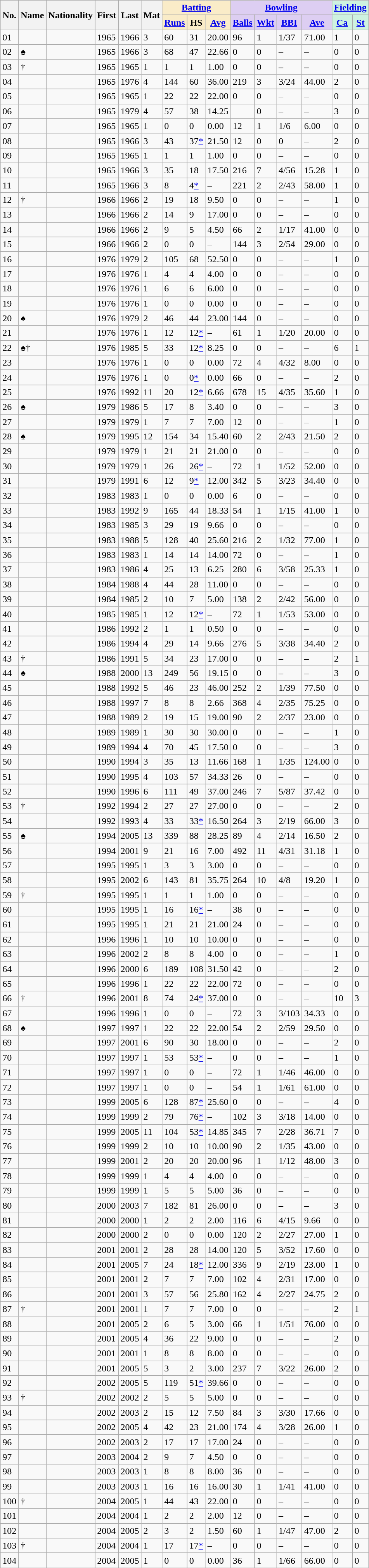<table class="wikitable sortable sticky-header-multi sort-under">
<tr>
<th rowspan="2">No.</th>
<th rowspan="2">Name</th>
<th rowspan="2">Nationality</th>
<th rowspan="2">First</th>
<th rowspan="2">Last</th>
<th rowspan="2">Mat</th>
<th colspan=3 style="background:#faecc8"><a href='#'>Batting</a></th>
<th colspan=4 style="background:#ddcef2"><a href='#'>Bowling</a></th>
<th colspan=2 style="background:#cef2e0"><a href='#'>Fielding</a></th>
</tr>
<tr>
<th style="background-color:#faecc8"><a href='#'>Runs</a></th>
<th style="background-color:#faecc8">HS</th>
<th style="background-color:#faecc8"><a href='#'>Avg</a></th>
<th style="background-color:#ddcef2"><a href='#'>Balls</a></th>
<th style="background-color:#ddcef2"><a href='#'>Wkt</a></th>
<th style="background-color:#ddcef2"><a href='#'>BBI</a></th>
<th style="background-color:#ddcef2"><a href='#'>Ave</a></th>
<th style="background-color:#cef2e0"><a href='#'>Ca</a></th>
<th style="background-color:#cef2e0"><a href='#'>St</a></th>
</tr>
<tr>
<td><span>0</span>1</td>
<td></td>
<td></td>
<td>1965</td>
<td>1966</td>
<td>3</td>
<td>60</td>
<td>31</td>
<td>20.00</td>
<td>96</td>
<td>1</td>
<td>1/37</td>
<td>71.00</td>
<td>1</td>
<td>0</td>
</tr>
<tr>
<td><span>0</span>2</td>
<td><strong></strong> ♠</td>
<td></td>
<td>1965</td>
<td>1966</td>
<td>3</td>
<td>68</td>
<td>47</td>
<td>22.66</td>
<td>0</td>
<td>0</td>
<td>–</td>
<td>–</td>
<td>0</td>
<td>0</td>
</tr>
<tr>
<td><span>0</span>3</td>
<td> †</td>
<td></td>
<td>1965</td>
<td>1965</td>
<td>1</td>
<td>1</td>
<td>1</td>
<td>1.00</td>
<td>0</td>
<td>0</td>
<td>–</td>
<td>–</td>
<td>0</td>
<td>0</td>
</tr>
<tr>
<td><span>0</span>4</td>
<td><strong></strong></td>
<td></td>
<td>1965</td>
<td>1976</td>
<td>4</td>
<td>144</td>
<td>60</td>
<td>36.00</td>
<td>219</td>
<td>3</td>
<td>3/24</td>
<td>44.00</td>
<td>2</td>
<td>0</td>
</tr>
<tr>
<td><span>0</span>5</td>
<td></td>
<td></td>
<td>1965</td>
<td>1965</td>
<td>1</td>
<td>22</td>
<td>22</td>
<td>22.00</td>
<td>0</td>
<td>0</td>
<td>–</td>
<td>–</td>
<td>0</td>
<td>0</td>
</tr>
<tr>
<td><span>0</span>6</td>
<td><strong></strong></td>
<td></td>
<td>1965</td>
<td>1979</td>
<td>4</td>
<td>57</td>
<td>38</td>
<td>14.25</td>
<td></td>
<td>0</td>
<td>–</td>
<td>–</td>
<td>3</td>
<td>0</td>
</tr>
<tr>
<td><span>0</span>7</td>
<td><strong></strong></td>
<td></td>
<td>1965</td>
<td>1965</td>
<td>1</td>
<td>0</td>
<td>0</td>
<td>0.00</td>
<td>12</td>
<td>1</td>
<td>1/6</td>
<td>6.00</td>
<td>0</td>
<td>0</td>
</tr>
<tr>
<td><span>0</span>8</td>
<td></td>
<td></td>
<td>1965</td>
<td>1966</td>
<td>3</td>
<td>43</td>
<td>37<a href='#'>*</a></td>
<td>21.50</td>
<td>12</td>
<td>0</td>
<td>0</td>
<td>–</td>
<td>2</td>
<td>0</td>
</tr>
<tr>
<td><span>0</span>9</td>
<td></td>
<td></td>
<td>1965</td>
<td>1965</td>
<td>1</td>
<td>1</td>
<td>1</td>
<td>1.00</td>
<td>0</td>
<td>0</td>
<td>–</td>
<td>–</td>
<td>0</td>
<td>0</td>
</tr>
<tr>
<td>10</td>
<td></td>
<td></td>
<td>1965</td>
<td>1966</td>
<td>3</td>
<td>35</td>
<td>18</td>
<td>17.50</td>
<td>216</td>
<td>7</td>
<td>4/56</td>
<td>15.28</td>
<td>1</td>
<td>0</td>
</tr>
<tr>
<td>11</td>
<td></td>
<td></td>
<td>1965</td>
<td>1966</td>
<td>3</td>
<td>8</td>
<td>4<a href='#'>*</a></td>
<td>–</td>
<td>221</td>
<td>2</td>
<td>2/43</td>
<td>58.00</td>
<td>1</td>
<td>0</td>
</tr>
<tr>
<td>12</td>
<td><strong></strong> †</td>
<td></td>
<td>1966</td>
<td>1966</td>
<td>2</td>
<td>19</td>
<td>18</td>
<td>9.50</td>
<td>0</td>
<td>0</td>
<td>–</td>
<td>–</td>
<td>1</td>
<td>0</td>
</tr>
<tr>
<td>13</td>
<td></td>
<td></td>
<td>1966</td>
<td>1966</td>
<td>2</td>
<td>14</td>
<td>9</td>
<td>17.00</td>
<td>0</td>
<td>0</td>
<td>–</td>
<td>–</td>
<td>0</td>
<td>0</td>
</tr>
<tr>
<td>14</td>
<td></td>
<td></td>
<td>1966</td>
<td>1966</td>
<td>2</td>
<td>9</td>
<td>5</td>
<td>4.50</td>
<td>66</td>
<td>2</td>
<td>1/17</td>
<td>41.00</td>
<td>0</td>
<td>0</td>
</tr>
<tr>
<td>15</td>
<td><strong></strong></td>
<td></td>
<td>1966</td>
<td>1966</td>
<td>2</td>
<td>0</td>
<td>0</td>
<td>–</td>
<td>144</td>
<td>3</td>
<td>2/54</td>
<td>29.00</td>
<td>0</td>
<td>0</td>
</tr>
<tr>
<td>16</td>
<td></td>
<td></td>
<td>1976</td>
<td>1979</td>
<td>2</td>
<td>105</td>
<td>68</td>
<td>52.50</td>
<td>0</td>
<td>0</td>
<td>–</td>
<td>–</td>
<td>1</td>
<td>0</td>
</tr>
<tr>
<td>17</td>
<td><strong></strong></td>
<td></td>
<td>1976</td>
<td>1976</td>
<td>1</td>
<td>4</td>
<td>4</td>
<td>4.00</td>
<td>0</td>
<td>0</td>
<td>–</td>
<td>–</td>
<td>0</td>
<td>0</td>
</tr>
<tr>
<td>18</td>
<td></td>
<td></td>
<td>1976</td>
<td>1976</td>
<td>1</td>
<td>6</td>
<td>6</td>
<td>6.00</td>
<td>0</td>
<td>0</td>
<td>–</td>
<td>–</td>
<td>0</td>
<td>0</td>
</tr>
<tr>
<td>19</td>
<td></td>
<td></td>
<td>1976</td>
<td>1976</td>
<td>1</td>
<td>0</td>
<td>0</td>
<td>0.00</td>
<td>0</td>
<td>0</td>
<td>–</td>
<td>–</td>
<td>0</td>
<td>0</td>
</tr>
<tr>
<td>20</td>
<td><strong></strong> ♠</td>
<td></td>
<td>1976</td>
<td>1979</td>
<td>2</td>
<td>46</td>
<td>44</td>
<td>23.00</td>
<td>144</td>
<td>0</td>
<td>–</td>
<td>–</td>
<td>0</td>
<td>0</td>
</tr>
<tr>
<td>21</td>
<td></td>
<td></td>
<td>1976</td>
<td>1976</td>
<td>1</td>
<td>12</td>
<td>12<a href='#'>*</a></td>
<td>–</td>
<td>61</td>
<td>1</td>
<td>1/20</td>
<td>20.00</td>
<td>0</td>
<td>0</td>
</tr>
<tr>
<td>22</td>
<td> ♠†</td>
<td></td>
<td>1976</td>
<td>1985</td>
<td>5</td>
<td>33</td>
<td>12<a href='#'>*</a></td>
<td>8.25</td>
<td>0</td>
<td>0</td>
<td>–</td>
<td>–</td>
<td>6</td>
<td>1</td>
</tr>
<tr>
<td>23</td>
<td></td>
<td></td>
<td>1976</td>
<td>1976</td>
<td>1</td>
<td>0</td>
<td>0</td>
<td>0.00</td>
<td>72</td>
<td>4</td>
<td>4/32</td>
<td>8.00</td>
<td>0</td>
<td>0</td>
</tr>
<tr>
<td>24</td>
<td></td>
<td></td>
<td>1976</td>
<td>1976</td>
<td>1</td>
<td>0</td>
<td>0<a href='#'>*</a></td>
<td>0.00</td>
<td>66</td>
<td>0</td>
<td>–</td>
<td>–</td>
<td>2</td>
<td>0</td>
</tr>
<tr>
<td>25</td>
<td></td>
<td></td>
<td>1976</td>
<td>1992</td>
<td>11</td>
<td>20</td>
<td>12<a href='#'>*</a></td>
<td>6.66</td>
<td>678</td>
<td>15</td>
<td>4/35</td>
<td>35.60</td>
<td>1</td>
<td>0</td>
</tr>
<tr>
<td>26</td>
<td><strong></strong> ♠</td>
<td></td>
<td>1979</td>
<td>1986</td>
<td>5</td>
<td>17</td>
<td>8</td>
<td>3.40</td>
<td>0</td>
<td>0</td>
<td>–</td>
<td>–</td>
<td>3</td>
<td>0</td>
</tr>
<tr>
<td>27</td>
<td><strong></strong></td>
<td></td>
<td>1979</td>
<td>1979</td>
<td>1</td>
<td>7</td>
<td>7</td>
<td>7.00</td>
<td>12</td>
<td>0</td>
<td>–</td>
<td>–</td>
<td>1</td>
<td>0</td>
</tr>
<tr>
<td>28</td>
<td> ♠</td>
<td></td>
<td>1979</td>
<td>1995</td>
<td>12</td>
<td>154</td>
<td>34</td>
<td>15.40</td>
<td>60</td>
<td>2</td>
<td>2/43</td>
<td>21.50</td>
<td>2</td>
<td>0</td>
</tr>
<tr>
<td>29</td>
<td></td>
<td></td>
<td>1979</td>
<td>1979</td>
<td>1</td>
<td>21</td>
<td>21</td>
<td>21.00</td>
<td>0</td>
<td>0</td>
<td>–</td>
<td>–</td>
<td>0</td>
<td>0</td>
</tr>
<tr>
<td>30</td>
<td></td>
<td></td>
<td>1979</td>
<td>1979</td>
<td>1</td>
<td>26</td>
<td>26<a href='#'>*</a></td>
<td>–</td>
<td>72</td>
<td>1</td>
<td>1/52</td>
<td>52.00</td>
<td>0</td>
<td>0</td>
</tr>
<tr>
<td>31</td>
<td><strong></strong></td>
<td></td>
<td>1979</td>
<td>1991</td>
<td>6</td>
<td>12</td>
<td>9<a href='#'>*</a></td>
<td>12.00</td>
<td>342</td>
<td>5</td>
<td>3/23</td>
<td>34.40</td>
<td>0</td>
<td>0</td>
</tr>
<tr>
<td>32</td>
<td><strong></strong></td>
<td></td>
<td>1983</td>
<td>1983</td>
<td>1</td>
<td>0</td>
<td>0</td>
<td>0.00</td>
<td>6</td>
<td>0</td>
<td>–</td>
<td>–</td>
<td>0</td>
<td>0</td>
</tr>
<tr>
<td>33</td>
<td></td>
<td></td>
<td>1983</td>
<td>1992</td>
<td>9</td>
<td>165</td>
<td>44</td>
<td>18.33</td>
<td>54</td>
<td>1</td>
<td>1/15</td>
<td>41.00</td>
<td>1</td>
<td>0</td>
</tr>
<tr>
<td>34</td>
<td><strong></strong></td>
<td></td>
<td>1983</td>
<td>1985</td>
<td>3</td>
<td>29</td>
<td>19</td>
<td>9.66</td>
<td>0</td>
<td>0</td>
<td>–</td>
<td>–</td>
<td>0</td>
<td>0</td>
</tr>
<tr>
<td>35</td>
<td><strong></strong></td>
<td></td>
<td>1983</td>
<td>1988</td>
<td>5</td>
<td>128</td>
<td>40</td>
<td>25.60</td>
<td>216</td>
<td>2</td>
<td>1/32</td>
<td>77.00</td>
<td>1</td>
<td>0</td>
</tr>
<tr>
<td>36</td>
<td></td>
<td></td>
<td>1983</td>
<td>1983</td>
<td>1</td>
<td>14</td>
<td>14</td>
<td>14.00</td>
<td>72</td>
<td>0</td>
<td>–</td>
<td>–</td>
<td>1</td>
<td>0</td>
</tr>
<tr>
<td>37</td>
<td></td>
<td></td>
<td>1983</td>
<td>1986</td>
<td>4</td>
<td>25</td>
<td>13</td>
<td>6.25</td>
<td>280</td>
<td>6</td>
<td>3/58</td>
<td>25.33</td>
<td>1</td>
<td>0</td>
</tr>
<tr>
<td>38</td>
<td></td>
<td></td>
<td>1984</td>
<td>1988</td>
<td>4</td>
<td>44</td>
<td>28</td>
<td>11.00</td>
<td>0</td>
<td>0</td>
<td>–</td>
<td>–</td>
<td>0</td>
<td>0</td>
</tr>
<tr>
<td>39</td>
<td></td>
<td></td>
<td>1984</td>
<td>1985</td>
<td>2</td>
<td>10</td>
<td>7</td>
<td>5.00</td>
<td>138</td>
<td>2</td>
<td>2/42</td>
<td>56.00</td>
<td>0</td>
<td>0</td>
</tr>
<tr>
<td>40</td>
<td></td>
<td></td>
<td>1985</td>
<td>1985</td>
<td>1</td>
<td>12</td>
<td>12<a href='#'>*</a></td>
<td>–</td>
<td>72</td>
<td>1</td>
<td>1/53</td>
<td>53.00</td>
<td>0</td>
<td>0</td>
</tr>
<tr>
<td>41</td>
<td></td>
<td></td>
<td>1986</td>
<td>1992</td>
<td>2</td>
<td>1</td>
<td>1</td>
<td>0.50</td>
<td>0</td>
<td>0</td>
<td>–</td>
<td>–</td>
<td>0</td>
<td>0</td>
</tr>
<tr>
<td>42</td>
<td></td>
<td></td>
<td>1986</td>
<td>1994</td>
<td>4</td>
<td>29</td>
<td>14</td>
<td>9.66</td>
<td>276</td>
<td>5</td>
<td>3/38</td>
<td>34.40</td>
<td>2</td>
<td>0</td>
</tr>
<tr>
<td>43</td>
<td> †</td>
<td></td>
<td>1986</td>
<td>1991</td>
<td>5</td>
<td>34</td>
<td>23</td>
<td>17.00</td>
<td>0</td>
<td>0</td>
<td>–</td>
<td>–</td>
<td>2</td>
<td>1</td>
</tr>
<tr>
<td>44</td>
<td> ♠</td>
<td></td>
<td>1988</td>
<td>2000</td>
<td>13</td>
<td>249</td>
<td>56</td>
<td>19.15</td>
<td>0</td>
<td>0</td>
<td>–</td>
<td>–</td>
<td>3</td>
<td>0</td>
</tr>
<tr>
<td>45</td>
<td></td>
<td></td>
<td>1988</td>
<td>1992</td>
<td>5</td>
<td>46</td>
<td>23</td>
<td>46.00</td>
<td>252</td>
<td>2</td>
<td>1/39</td>
<td>77.50</td>
<td>0</td>
<td>0</td>
</tr>
<tr>
<td>46</td>
<td></td>
<td></td>
<td>1988</td>
<td>1997</td>
<td>7</td>
<td>8</td>
<td>8</td>
<td>2.66</td>
<td>368</td>
<td>4</td>
<td>2/35</td>
<td>75.25</td>
<td>0</td>
<td>0</td>
</tr>
<tr>
<td>47</td>
<td></td>
<td></td>
<td>1988</td>
<td>1989</td>
<td>2</td>
<td>19</td>
<td>15</td>
<td>19.00</td>
<td>90</td>
<td>2</td>
<td>2/37</td>
<td>23.00</td>
<td>0</td>
<td>0</td>
</tr>
<tr>
<td>48</td>
<td><strong></strong></td>
<td></td>
<td>1989</td>
<td>1989</td>
<td>1</td>
<td>30</td>
<td>30</td>
<td>30.00</td>
<td>0</td>
<td>0</td>
<td>–</td>
<td>–</td>
<td>1</td>
<td>0</td>
</tr>
<tr>
<td>49</td>
<td></td>
<td></td>
<td>1989</td>
<td>1994</td>
<td>4</td>
<td>70</td>
<td>45</td>
<td>17.50</td>
<td>0</td>
<td>0</td>
<td>–</td>
<td>–</td>
<td>3</td>
<td>0</td>
</tr>
<tr>
<td>50</td>
<td></td>
<td></td>
<td>1990</td>
<td>1994</td>
<td>3</td>
<td>35</td>
<td>13</td>
<td>11.66</td>
<td>168</td>
<td>1</td>
<td>1/35</td>
<td>124.00</td>
<td>0</td>
<td>0</td>
</tr>
<tr>
<td>51</td>
<td></td>
<td></td>
<td>1990</td>
<td>1995</td>
<td>4</td>
<td>103</td>
<td>57</td>
<td>34.33</td>
<td>26</td>
<td>0</td>
<td>–</td>
<td>–</td>
<td>0</td>
<td>0</td>
</tr>
<tr>
<td>52</td>
<td></td>
<td></td>
<td>1990</td>
<td>1996</td>
<td>6</td>
<td>111</td>
<td>49</td>
<td>37.00</td>
<td>246</td>
<td>7</td>
<td>5/87</td>
<td>37.42</td>
<td>0</td>
<td>0</td>
</tr>
<tr>
<td>53</td>
<td> †</td>
<td></td>
<td>1992</td>
<td>1994</td>
<td>2</td>
<td>27</td>
<td>27</td>
<td>27.00</td>
<td>0</td>
<td>0</td>
<td>–</td>
<td>–</td>
<td>2</td>
<td>0</td>
</tr>
<tr>
<td>54</td>
<td><strong></strong></td>
<td></td>
<td>1992</td>
<td>1993</td>
<td>4</td>
<td>33</td>
<td>33<a href='#'>*</a></td>
<td>16.50</td>
<td>264</td>
<td>3</td>
<td>2/19</td>
<td>66.00</td>
<td>3</td>
<td>0</td>
</tr>
<tr>
<td>55</td>
<td><strong></strong> ♠</td>
<td></td>
<td>1994</td>
<td>2005</td>
<td>13</td>
<td>339</td>
<td>88</td>
<td>28.25</td>
<td>89</td>
<td>4</td>
<td>2/14</td>
<td>16.50</td>
<td>2</td>
<td>0</td>
</tr>
<tr>
<td>56</td>
<td></td>
<td></td>
<td>1994</td>
<td>2001</td>
<td>9</td>
<td>21</td>
<td>16</td>
<td>7.00</td>
<td>492</td>
<td>11</td>
<td>4/31</td>
<td>31.18</td>
<td>1</td>
<td>0</td>
</tr>
<tr>
<td>57</td>
<td><strong></strong></td>
<td></td>
<td>1995</td>
<td>1995</td>
<td>1</td>
<td>3</td>
<td>3</td>
<td>3.00</td>
<td>0</td>
<td>0</td>
<td>–</td>
<td>–</td>
<td>0</td>
<td>0</td>
</tr>
<tr>
<td>58</td>
<td><strong></strong></td>
<td></td>
<td>1995</td>
<td>2002</td>
<td>6</td>
<td>143</td>
<td>81</td>
<td>35.75</td>
<td>264</td>
<td>10</td>
<td>4/8</td>
<td>19.20</td>
<td>1</td>
<td>0</td>
</tr>
<tr>
<td>59</td>
<td> †</td>
<td></td>
<td>1995</td>
<td>1995</td>
<td>1</td>
<td>1</td>
<td>1</td>
<td>1.00</td>
<td>0</td>
<td>0</td>
<td>–</td>
<td>–</td>
<td>0</td>
<td>0</td>
</tr>
<tr>
<td>60</td>
<td></td>
<td></td>
<td>1995</td>
<td>1995</td>
<td>1</td>
<td>16</td>
<td>16<a href='#'>*</a></td>
<td>–</td>
<td>38</td>
<td>0</td>
<td>–</td>
<td>–</td>
<td>0</td>
<td>0</td>
</tr>
<tr>
<td>61</td>
<td><strong></strong></td>
<td></td>
<td>1995</td>
<td>1995</td>
<td>1</td>
<td>21</td>
<td>21</td>
<td>21.00</td>
<td>24</td>
<td>0</td>
<td>–</td>
<td>–</td>
<td>0</td>
<td>0</td>
</tr>
<tr>
<td>62</td>
<td></td>
<td></td>
<td>1996</td>
<td>1996</td>
<td>1</td>
<td>10</td>
<td>10</td>
<td>10.00</td>
<td>0</td>
<td>0</td>
<td>–</td>
<td>–</td>
<td>0</td>
<td>0</td>
</tr>
<tr>
<td>63</td>
<td></td>
<td></td>
<td>1996</td>
<td>2002</td>
<td>2</td>
<td>8</td>
<td>8</td>
<td>4.00</td>
<td>0</td>
<td>0</td>
<td>–</td>
<td>–</td>
<td>1</td>
<td>0</td>
</tr>
<tr>
<td>64</td>
<td></td>
<td></td>
<td>1996</td>
<td>2000</td>
<td>6</td>
<td>189</td>
<td>108</td>
<td>31.50</td>
<td>42</td>
<td>0</td>
<td>–</td>
<td>–</td>
<td>2</td>
<td>0</td>
</tr>
<tr>
<td>65</td>
<td><strong></strong></td>
<td></td>
<td>1996</td>
<td>1996</td>
<td>1</td>
<td>22</td>
<td>22</td>
<td>22.00</td>
<td>72</td>
<td>0</td>
<td>–</td>
<td>–</td>
<td>0</td>
<td>0</td>
</tr>
<tr>
<td>66</td>
<td> †</td>
<td></td>
<td>1996</td>
<td>2001</td>
<td>8</td>
<td>74</td>
<td>24<a href='#'>*</a></td>
<td>37.00</td>
<td>0</td>
<td>0</td>
<td>–</td>
<td>–</td>
<td>10</td>
<td>3</td>
</tr>
<tr>
<td>67</td>
<td></td>
<td></td>
<td>1996</td>
<td>1996</td>
<td>1</td>
<td>0</td>
<td>0</td>
<td>–</td>
<td>72</td>
<td>3</td>
<td>3/103</td>
<td>34.33</td>
<td>0</td>
<td>0</td>
</tr>
<tr>
<td>68</td>
<td> ♠</td>
<td></td>
<td>1997</td>
<td>1997</td>
<td>1</td>
<td>22</td>
<td>22</td>
<td>22.00</td>
<td>54</td>
<td>2</td>
<td>2/59</td>
<td>29.50</td>
<td>0</td>
<td>0</td>
</tr>
<tr>
<td>69</td>
<td></td>
<td></td>
<td>1997</td>
<td>2001</td>
<td>6</td>
<td>90</td>
<td>30</td>
<td>18.00</td>
<td>0</td>
<td>0</td>
<td>–</td>
<td>–</td>
<td>2</td>
<td>0</td>
</tr>
<tr>
<td>70</td>
<td></td>
<td></td>
<td>1997</td>
<td>1997</td>
<td>1</td>
<td>53</td>
<td>53<a href='#'>*</a></td>
<td>–</td>
<td>0</td>
<td>0</td>
<td>–</td>
<td>–</td>
<td>1</td>
<td>0</td>
</tr>
<tr>
<td>71</td>
<td><strong></strong></td>
<td></td>
<td>1997</td>
<td>1997</td>
<td>1</td>
<td>0</td>
<td>0</td>
<td>–</td>
<td>72</td>
<td>1</td>
<td>1/46</td>
<td>46.00</td>
<td>0</td>
<td>0</td>
</tr>
<tr>
<td>72</td>
<td><strong></strong></td>
<td></td>
<td>1997</td>
<td>1997</td>
<td>1</td>
<td>0</td>
<td>0</td>
<td>–</td>
<td>54</td>
<td>1</td>
<td>1/61</td>
<td>61.00</td>
<td>0</td>
<td>0</td>
</tr>
<tr>
<td>73</td>
<td></td>
<td></td>
<td>1999</td>
<td>2005</td>
<td>6</td>
<td>128</td>
<td>87<a href='#'>*</a></td>
<td>25.60</td>
<td>0</td>
<td>0</td>
<td>–</td>
<td>–</td>
<td>4</td>
<td>0</td>
</tr>
<tr>
<td>74</td>
<td></td>
<td></td>
<td>1999</td>
<td>1999</td>
<td>2</td>
<td>79</td>
<td>76<a href='#'>*</a></td>
<td>–</td>
<td>102</td>
<td>3</td>
<td>3/18</td>
<td>14.00</td>
<td>0</td>
<td>0</td>
</tr>
<tr>
<td>75</td>
<td></td>
<td></td>
<td>1999</td>
<td>2005</td>
<td>11</td>
<td>104</td>
<td>53<a href='#'>*</a></td>
<td>14.85</td>
<td>345</td>
<td>7</td>
<td>2/28</td>
<td>36.71</td>
<td>7</td>
<td>0</td>
</tr>
<tr>
<td>76</td>
<td></td>
<td></td>
<td>1999</td>
<td>1999</td>
<td>2</td>
<td>10</td>
<td>10</td>
<td>10.00</td>
<td>90</td>
<td>2</td>
<td>1/35</td>
<td>43.00</td>
<td>0</td>
<td>0</td>
</tr>
<tr>
<td>77</td>
<td></td>
<td></td>
<td>1999</td>
<td>2001</td>
<td>2</td>
<td>20</td>
<td>20</td>
<td>20.00</td>
<td>96</td>
<td>1</td>
<td>1/12</td>
<td>48.00</td>
<td>3</td>
<td>0</td>
</tr>
<tr>
<td>78</td>
<td><strong></strong></td>
<td></td>
<td>1999</td>
<td>1999</td>
<td>1</td>
<td>4</td>
<td>4</td>
<td>4.00</td>
<td>0</td>
<td>0</td>
<td>–</td>
<td>–</td>
<td>0</td>
<td>0</td>
</tr>
<tr>
<td>79</td>
<td></td>
<td></td>
<td>1999</td>
<td>1999</td>
<td>1</td>
<td>5</td>
<td>5</td>
<td>5.00</td>
<td>36</td>
<td>0</td>
<td>–</td>
<td>–</td>
<td>0</td>
<td>0</td>
</tr>
<tr>
<td>80</td>
<td></td>
<td></td>
<td>2000</td>
<td>2003</td>
<td>7</td>
<td>182</td>
<td>81</td>
<td>26.00</td>
<td>0</td>
<td>0</td>
<td>–</td>
<td>–</td>
<td>3</td>
<td>0</td>
</tr>
<tr>
<td>81</td>
<td><strong></strong></td>
<td></td>
<td>2000</td>
<td>2000</td>
<td>1</td>
<td>2</td>
<td>2</td>
<td>2.00</td>
<td>116</td>
<td>6</td>
<td>4/15</td>
<td>9.66</td>
<td>0</td>
<td>0</td>
</tr>
<tr>
<td>82</td>
<td><strong></strong></td>
<td></td>
<td>2000</td>
<td>2000</td>
<td>2</td>
<td>0</td>
<td>0</td>
<td>0.00</td>
<td>120</td>
<td>2</td>
<td>2/27</td>
<td>27.00</td>
<td>1</td>
<td>0</td>
</tr>
<tr>
<td>83</td>
<td><strong></strong></td>
<td></td>
<td>2001</td>
<td>2001</td>
<td>2</td>
<td>28</td>
<td>28</td>
<td>14.00</td>
<td>120</td>
<td>5</td>
<td>3/52</td>
<td>17.60</td>
<td>0</td>
<td>0</td>
</tr>
<tr>
<td>84</td>
<td></td>
<td></td>
<td>2001</td>
<td>2005</td>
<td>7</td>
<td>24</td>
<td>18<a href='#'>*</a></td>
<td>12.00</td>
<td>336</td>
<td>9</td>
<td>2/19</td>
<td>23.00</td>
<td>1</td>
<td>0</td>
</tr>
<tr>
<td>85</td>
<td><strong></strong></td>
<td></td>
<td>2001</td>
<td>2001</td>
<td>2</td>
<td>7</td>
<td>7</td>
<td>7.00</td>
<td>102</td>
<td>4</td>
<td>2/31</td>
<td>17.00</td>
<td>0</td>
<td>0</td>
</tr>
<tr>
<td>86</td>
<td><strong></strong></td>
<td></td>
<td>2001</td>
<td>2001</td>
<td>3</td>
<td>57</td>
<td>56</td>
<td>25.80</td>
<td>162</td>
<td>4</td>
<td>2/27</td>
<td>24.75</td>
<td>2</td>
<td>0</td>
</tr>
<tr>
<td>87</td>
<td> †</td>
<td></td>
<td>2001</td>
<td>2001</td>
<td>1</td>
<td>7</td>
<td>7</td>
<td>7.00</td>
<td>0</td>
<td>0</td>
<td>–</td>
<td>–</td>
<td>2</td>
<td>1</td>
</tr>
<tr>
<td>88</td>
<td></td>
<td></td>
<td>2001</td>
<td>2005</td>
<td>2</td>
<td>6</td>
<td>5</td>
<td>3.00</td>
<td>66</td>
<td>1</td>
<td>1/51</td>
<td>76.00</td>
<td>0</td>
<td>0</td>
</tr>
<tr>
<td>89</td>
<td></td>
<td></td>
<td>2001</td>
<td>2005</td>
<td>4</td>
<td>36</td>
<td>22</td>
<td>9.00</td>
<td>0</td>
<td>0</td>
<td>–</td>
<td>–</td>
<td>2</td>
<td>0</td>
</tr>
<tr>
<td>90</td>
<td></td>
<td></td>
<td>2001</td>
<td>2001</td>
<td>1</td>
<td>8</td>
<td>8</td>
<td>8.00</td>
<td>0</td>
<td>0</td>
<td>–</td>
<td>–</td>
<td>0</td>
<td>0</td>
</tr>
<tr>
<td>91</td>
<td></td>
<td></td>
<td>2001</td>
<td>2005</td>
<td>5</td>
<td>3</td>
<td>2</td>
<td>3.00</td>
<td>237</td>
<td>7</td>
<td>3/22</td>
<td>26.00</td>
<td>2</td>
<td>0</td>
</tr>
<tr>
<td>92</td>
<td><strong></strong></td>
<td></td>
<td>2002</td>
<td>2005</td>
<td>5</td>
<td>119</td>
<td>51<a href='#'>*</a></td>
<td>39.66</td>
<td>0</td>
<td>0</td>
<td>–</td>
<td>–</td>
<td>0</td>
<td>0</td>
</tr>
<tr>
<td>93</td>
<td><strong></strong> †</td>
<td></td>
<td>2002</td>
<td>2002</td>
<td>2</td>
<td>5</td>
<td>5</td>
<td>5.00</td>
<td>0</td>
<td>0</td>
<td>–</td>
<td>–</td>
<td>0</td>
<td>0</td>
</tr>
<tr>
<td>94</td>
<td><strong></strong></td>
<td></td>
<td>2002</td>
<td>2003</td>
<td>2</td>
<td>15</td>
<td>12</td>
<td>7.50</td>
<td>84</td>
<td>3</td>
<td>3/30</td>
<td>17.66</td>
<td>0</td>
<td>0</td>
</tr>
<tr>
<td>95</td>
<td></td>
<td></td>
<td>2002</td>
<td>2005</td>
<td>4</td>
<td>42</td>
<td>23</td>
<td>21.00</td>
<td>174</td>
<td>4</td>
<td>3/28</td>
<td>26.00</td>
<td>1</td>
<td>0</td>
</tr>
<tr>
<td>96</td>
<td><strong></strong></td>
<td></td>
<td>2002</td>
<td>2003</td>
<td>2</td>
<td>17</td>
<td>17</td>
<td>17.00</td>
<td>24</td>
<td>0</td>
<td>–</td>
<td>–</td>
<td>0</td>
<td>0</td>
</tr>
<tr>
<td>97</td>
<td><strong></strong></td>
<td></td>
<td>2003</td>
<td>2004</td>
<td>2</td>
<td>9</td>
<td>7</td>
<td>4.50</td>
<td>0</td>
<td>0</td>
<td>–</td>
<td>–</td>
<td>0</td>
<td>0</td>
</tr>
<tr>
<td>98</td>
<td><strong></strong></td>
<td></td>
<td>2003</td>
<td>2003</td>
<td>1</td>
<td>8</td>
<td>8</td>
<td>8.00</td>
<td>36</td>
<td>0</td>
<td>–</td>
<td>–</td>
<td>0</td>
<td>0</td>
</tr>
<tr>
<td>99</td>
<td></td>
<td></td>
<td>2003</td>
<td>2003</td>
<td>1</td>
<td>16</td>
<td>16</td>
<td>16.00</td>
<td>30</td>
<td>1</td>
<td>1/41</td>
<td>41.00</td>
<td>0</td>
<td>0</td>
</tr>
<tr>
<td>100</td>
<td> †</td>
<td></td>
<td>2004</td>
<td>2005</td>
<td>1</td>
<td>44</td>
<td>43</td>
<td>22.00</td>
<td>0</td>
<td>0</td>
<td>–</td>
<td>–</td>
<td>0</td>
<td>0</td>
</tr>
<tr>
<td>101</td>
<td><strong></strong></td>
<td></td>
<td>2004</td>
<td>2004</td>
<td>1</td>
<td>2</td>
<td>2</td>
<td>2.00</td>
<td>12</td>
<td>0</td>
<td>–</td>
<td>–</td>
<td>0</td>
<td>0</td>
</tr>
<tr>
<td>102</td>
<td><strong></strong></td>
<td></td>
<td>2004</td>
<td>2005</td>
<td>2</td>
<td>3</td>
<td>2</td>
<td>1.50</td>
<td>60</td>
<td>1</td>
<td>1/47</td>
<td>47.00</td>
<td>2</td>
<td>0</td>
</tr>
<tr>
<td>103</td>
<td> †</td>
<td></td>
<td>2004</td>
<td>2004</td>
<td>1</td>
<td>17</td>
<td>17<a href='#'>*</a></td>
<td>–</td>
<td>0</td>
<td>0</td>
<td>–</td>
<td>–</td>
<td>0</td>
<td>0</td>
</tr>
<tr>
<td>104</td>
<td></td>
<td></td>
<td>2004</td>
<td>2005</td>
<td>1</td>
<td>0</td>
<td>0</td>
<td>0.00</td>
<td>36</td>
<td>1</td>
<td>1/66</td>
<td>66.00</td>
<td>0</td>
<td>0</td>
</tr>
<tr>
</tr>
</table>
